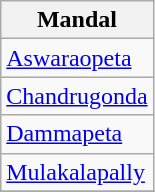<table class="wikitable sortable static-row-numbers static-row-header-hash">
<tr>
<th>Mandal</th>
</tr>
<tr>
<td><a href='#'>Aswaraopeta</a></td>
</tr>
<tr>
<td><a href='#'>Chandrugonda</a></td>
</tr>
<tr>
<td><a href='#'>Dammapeta</a></td>
</tr>
<tr>
<td><a href='#'>Mulakalapally</a></td>
</tr>
<tr>
</tr>
<tr>
</tr>
</table>
